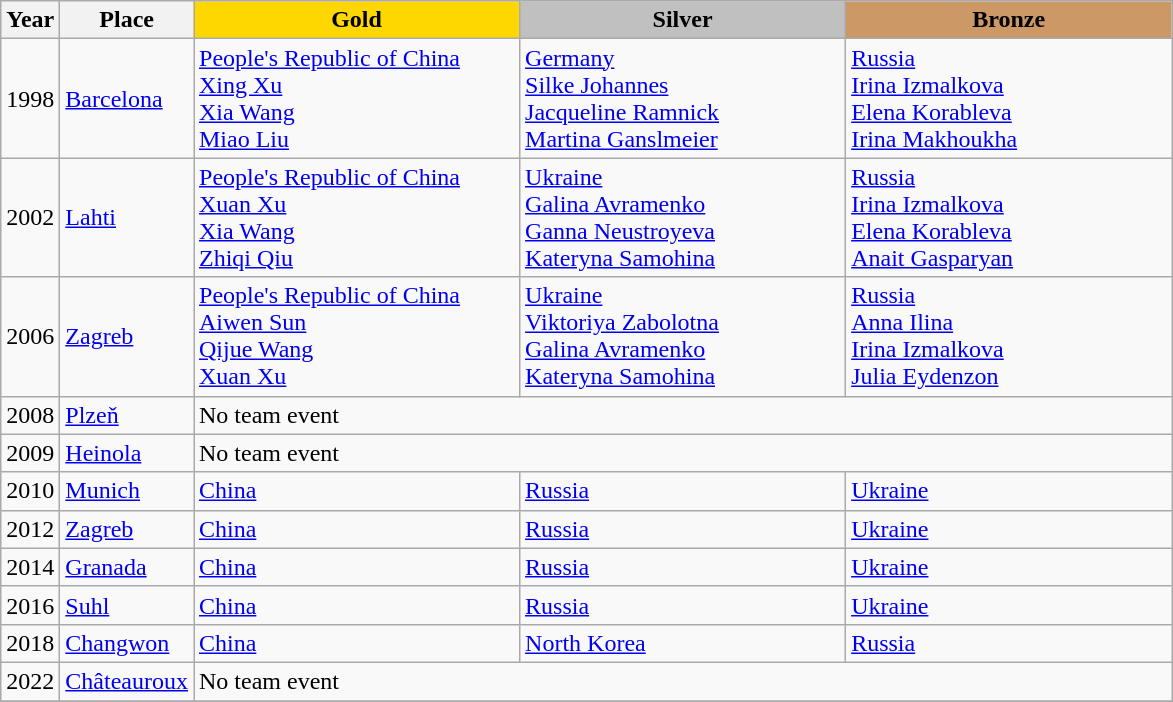<table class="wikitable">
<tr>
<th>Year</th>
<th>Place</th>
<th style="background:gold"    width="210">Gold</th>
<th style="background:silver"  width="210">Silver</th>
<th style="background:#cc9966" width="210">Bronze</th>
</tr>
<tr>
<td>1998</td>
<td> <a href='#'>Barcelona</a></td>
<td> <a href='#'>People's Republic of China</a><br><a href='#'>Xing Xu</a><br><a href='#'>Xia Wang</a><br><a href='#'>Miao Liu</a></td>
<td> <a href='#'>Germany</a><br><a href='#'>Silke Johannes</a><br><a href='#'>Jacqueline Ramnick</a><br><a href='#'>Martina Ganslmeier</a></td>
<td> <a href='#'>Russia</a><br><a href='#'>Irina Izmalkova</a><br><a href='#'>Elena Korableva</a><br><a href='#'>Irina Makhoukha</a></td>
</tr>
<tr>
<td>2002</td>
<td> <a href='#'>Lahti</a></td>
<td> <a href='#'>People's Republic of China</a><br><a href='#'>Xuan Xu</a><br><a href='#'>Xia Wang</a><br><a href='#'>Zhiqi Qiu</a></td>
<td> <a href='#'>Ukraine</a><br><a href='#'>Galina Avramenko</a><br><a href='#'>Ganna Neustroyeva</a><br><a href='#'>Kateryna Samohina</a></td>
<td> <a href='#'>Russia</a><br><a href='#'>Irina Izmalkova</a><br><a href='#'>Elena Korableva</a><br><a href='#'>Anait Gasparyan</a></td>
</tr>
<tr>
<td>2006</td>
<td> <a href='#'>Zagreb</a></td>
<td> <a href='#'>People's Republic of China</a><br><a href='#'>Aiwen Sun</a><br><a href='#'>Qijue Wang</a><br><a href='#'>Xuan Xu</a></td>
<td> <a href='#'>Ukraine</a><br><a href='#'>Viktoriya Zabolotna</a><br><a href='#'>Galina Avramenko</a><br><a href='#'>Kateryna Samohina</a></td>
<td> <a href='#'>Russia</a><br><a href='#'>Anna Ilina</a><br><a href='#'>Irina Izmalkova</a><br><a href='#'>Julia Eydenzon</a></td>
</tr>
<tr>
<td>2008</td>
<td> <a href='#'>Plzeň</a></td>
<td colspan=3>No team event</td>
</tr>
<tr>
<td>2009</td>
<td> <a href='#'>Heinola</a></td>
<td colspan=3>No team event</td>
</tr>
<tr>
<td>2010</td>
<td> <a href='#'>Munich</a></td>
<td> <a href='#'>China</a></td>
<td> <a href='#'>Russia</a></td>
<td> <a href='#'>Ukraine</a></td>
</tr>
<tr>
<td>2012</td>
<td> <a href='#'>Zagreb</a></td>
<td> <a href='#'>China</a></td>
<td> <a href='#'>Russia</a></td>
<td> <a href='#'>Ukraine</a></td>
</tr>
<tr>
<td>2014</td>
<td> <a href='#'>Granada</a></td>
<td> <a href='#'>China</a></td>
<td> <a href='#'>Russia</a></td>
<td> <a href='#'>Ukraine</a></td>
</tr>
<tr>
<td>2016</td>
<td> <a href='#'>Suhl</a></td>
<td> <a href='#'>China</a></td>
<td> <a href='#'>Russia</a></td>
<td> <a href='#'>Ukraine</a></td>
</tr>
<tr>
<td>2018</td>
<td> <a href='#'>Changwon</a></td>
<td> <a href='#'>China</a></td>
<td> <a href='#'>North Korea</a></td>
<td> <a href='#'>Russia</a></td>
</tr>
<tr>
<td>2022</td>
<td> <a href='#'>Châteauroux</a></td>
<td colspan=3>No team event</td>
</tr>
<tr>
</tr>
</table>
